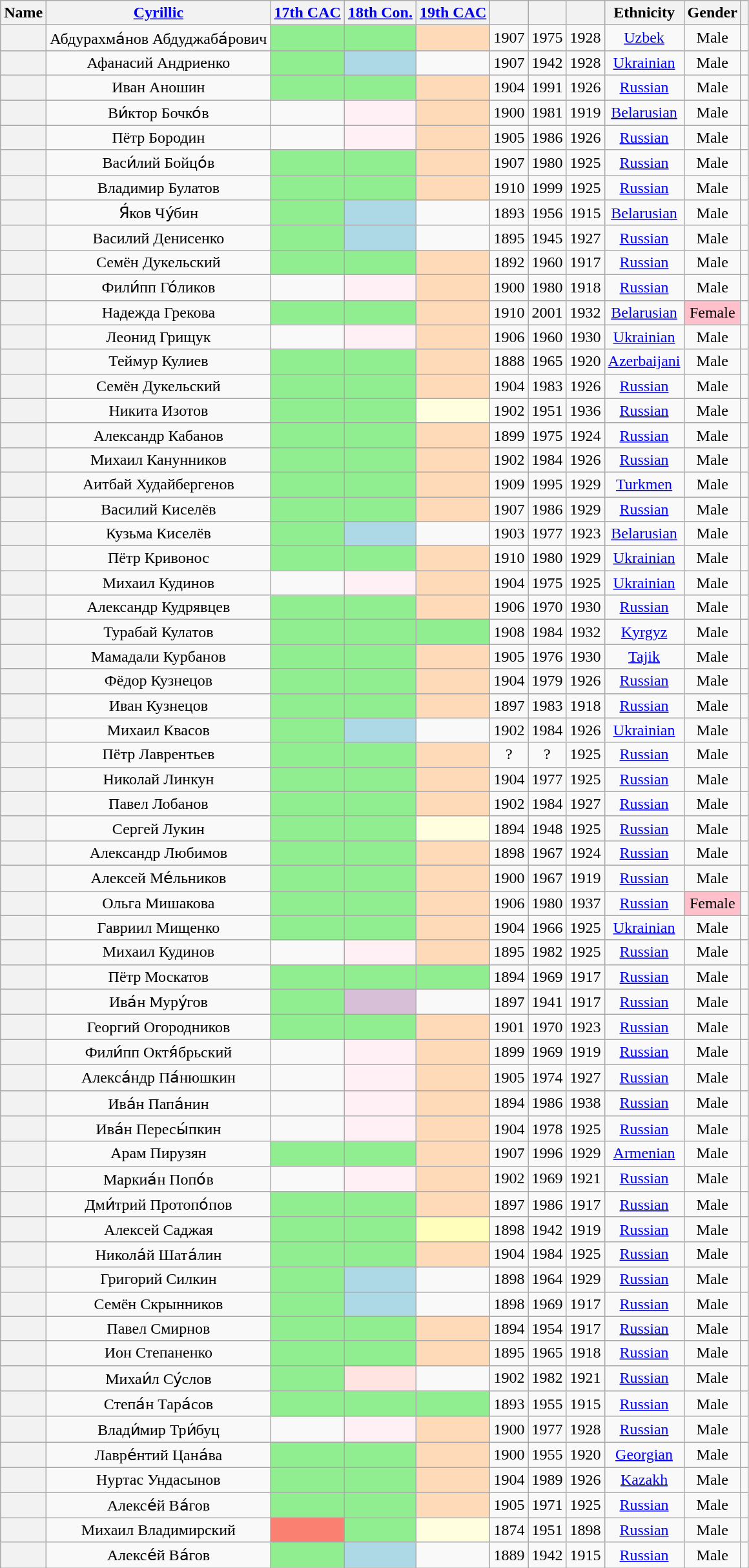<table class="wikitable sortable" style=text-align:center>
<tr>
<th scope="col">Name</th>
<th scope="col" class="unsortable"><a href='#'>Cyrillic</a></th>
<th scope="col"><a href='#'>17th CAC</a></th>
<th scope="col"><a href='#'>18th Con.</a></th>
<th scope="col"><a href='#'>19th CAC</a></th>
<th scope="col"></th>
<th scope="col"></th>
<th scope="col"></th>
<th scope="col">Ethnicity</th>
<th scope="col">Gender</th>
<th scope="col" class="unsortable"></th>
</tr>
<tr>
<th align="center" scope="row" style="font-weight:normal;"></th>
<td>Абдурахма́нов Абдуджаба́рович</td>
<td bgcolor = LightGreen></td>
<td bgcolor = LightGreen></td>
<td bgcolor = PeachPuff></td>
<td>1907</td>
<td>1975</td>
<td>1928</td>
<td><a href='#'>Uzbek</a></td>
<td>Male</td>
<td></td>
</tr>
<tr>
<th align="center" scope="row" style="font-weight:normal;"></th>
<td>Афанасий Андриенко</td>
<td bgcolor = LightGreen></td>
<td bgcolor = LightBlue></td>
<td></td>
<td>1907</td>
<td>1942</td>
<td>1928</td>
<td><a href='#'>Ukrainian</a></td>
<td>Male</td>
<td></td>
</tr>
<tr>
<th align="center" scope="row" style="font-weight:normal;"></th>
<td>Иван Аношин</td>
<td bgcolor = LightGreen></td>
<td bgcolor = LightGreen></td>
<td bgcolor = PeachPuff></td>
<td>1904</td>
<td>1991</td>
<td>1926</td>
<td><a href='#'>Russian</a></td>
<td>Male</td>
<td></td>
</tr>
<tr>
<th align="center" scope="row" style="font-weight:normal;"></th>
<td>Ви́ктор Бочко́в</td>
<td></td>
<td bgcolor = LavenderBlush></td>
<td bgcolor = PeachPuff></td>
<td>1900</td>
<td>1981</td>
<td>1919</td>
<td><a href='#'>Belarusian</a></td>
<td>Male</td>
<td></td>
</tr>
<tr>
<th align="center" scope="row" style="font-weight:normal;"></th>
<td>Пётр Бородин</td>
<td></td>
<td bgcolor = LavenderBlush></td>
<td bgcolor = PeachPuff></td>
<td>1905</td>
<td>1986</td>
<td>1926</td>
<td><a href='#'>Russian</a></td>
<td>Male</td>
<td></td>
</tr>
<tr>
<th align="center" scope="row" style="font-weight:normal;"></th>
<td>Васи́лий Бойцо́в</td>
<td bgcolor = LightGreen></td>
<td bgcolor = LightGreen></td>
<td bgcolor = PeachPuff></td>
<td>1907</td>
<td>1980</td>
<td>1925</td>
<td><a href='#'>Russian</a></td>
<td>Male</td>
<td></td>
</tr>
<tr>
<th align="center" scope="row" style="font-weight:normal;"></th>
<td>Владимир Булатов</td>
<td bgcolor = LightGreen></td>
<td bgcolor = LightGreen></td>
<td bgcolor = PeachPuff></td>
<td>1910</td>
<td>1999</td>
<td>1925</td>
<td><a href='#'>Russian</a></td>
<td>Male</td>
<td></td>
</tr>
<tr>
<th align="center" scope="row" style="font-weight:normal;"></th>
<td>Я́ков Чу́бин</td>
<td bgcolor = LightGreen></td>
<td bgcolor = LightBlue></td>
<td></td>
<td>1893</td>
<td>1956</td>
<td>1915</td>
<td><a href='#'>Belarusian</a></td>
<td>Male</td>
<td></td>
</tr>
<tr>
<th align="center" scope="row" style="font-weight:normal;"></th>
<td>Василий Денисенко</td>
<td bgcolor = LightGreen></td>
<td bgcolor = LightBlue></td>
<td></td>
<td>1895</td>
<td>1945</td>
<td>1927</td>
<td><a href='#'>Russian</a></td>
<td>Male</td>
<td></td>
</tr>
<tr>
<th align="center" scope="row" style="font-weight:normal;"></th>
<td>Семён Дукельский</td>
<td bgcolor = LightGreen></td>
<td bgcolor = LightGreen></td>
<td bgcolor = PeachPuff></td>
<td>1892</td>
<td>1960</td>
<td>1917</td>
<td><a href='#'>Russian</a></td>
<td>Male</td>
<td></td>
</tr>
<tr>
<th align="center" scope="row" style="font-weight:normal;"></th>
<td>Фили́пп Го́ликов</td>
<td></td>
<td bgcolor = LavenderBlush></td>
<td bgcolor = PeachPuff></td>
<td>1900</td>
<td>1980</td>
<td>1918</td>
<td><a href='#'>Russian</a></td>
<td>Male</td>
<td></td>
</tr>
<tr>
<th align="center" scope="row" style="font-weight:normal;"></th>
<td>Надежда Грекова</td>
<td bgcolor = LightGreen></td>
<td bgcolor = LightGreen></td>
<td bgcolor = PeachPuff></td>
<td>1910</td>
<td>2001</td>
<td>1932</td>
<td><a href='#'>Belarusian</a></td>
<td style="background: Pink">Female</td>
<td></td>
</tr>
<tr>
<th align="center" scope="row" style="font-weight:normal;"></th>
<td>Леонид Грищук</td>
<td></td>
<td bgcolor = LavenderBlush></td>
<td bgcolor = PeachPuff></td>
<td>1906</td>
<td>1960</td>
<td>1930</td>
<td><a href='#'>Ukrainian</a></td>
<td>Male</td>
<td></td>
</tr>
<tr>
<th align="center" scope="row" style="font-weight:normal;"></th>
<td>Теймур Кулиев</td>
<td bgcolor = LightGreen></td>
<td bgcolor = LightGreen></td>
<td bgcolor = PeachPuff></td>
<td>1888</td>
<td>1965</td>
<td>1920</td>
<td><a href='#'>Azerbaijani</a></td>
<td>Male</td>
<td></td>
</tr>
<tr>
<th align="center" scope="row" style="font-weight:normal;"></th>
<td>Семён Дукельский</td>
<td bgcolor = LightGreen></td>
<td bgcolor = LightGreen></td>
<td bgcolor = PeachPuff></td>
<td>1904</td>
<td>1983</td>
<td>1926</td>
<td><a href='#'>Russian</a></td>
<td>Male</td>
<td></td>
</tr>
<tr>
<th align="center" scope="row" style="font-weight:normal;"></th>
<td>Никита Изотов</td>
<td bgcolor = LightGreen></td>
<td bgcolor = LightGreen></td>
<td bgcolor = LightYellow></td>
<td>1902</td>
<td>1951</td>
<td>1936</td>
<td><a href='#'>Russian</a></td>
<td>Male</td>
<td></td>
</tr>
<tr>
<th align="center" scope="row" style="font-weight:normal;"></th>
<td>Александр Кабанов</td>
<td bgcolor = LightGreen></td>
<td bgcolor = LightGreen></td>
<td bgcolor = PeachPuff></td>
<td>1899</td>
<td>1975</td>
<td>1924</td>
<td><a href='#'>Russian</a></td>
<td>Male</td>
<td></td>
</tr>
<tr>
<th align="center" scope="row" style="font-weight:normal;"></th>
<td>Михаил Канунников</td>
<td bgcolor = LightGreen></td>
<td bgcolor = LightGreen></td>
<td bgcolor = PeachPuff></td>
<td>1902</td>
<td>1984</td>
<td>1926</td>
<td><a href='#'>Russian</a></td>
<td>Male</td>
<td></td>
</tr>
<tr>
<th align="center" scope="row" style="font-weight:normal;"></th>
<td>Аитбай Худайбергенов</td>
<td bgcolor = LightGreen></td>
<td bgcolor = LightGreen></td>
<td bgcolor = PeachPuff></td>
<td>1909</td>
<td>1995</td>
<td>1929</td>
<td><a href='#'>Turkmen</a></td>
<td>Male</td>
<td></td>
</tr>
<tr>
<th align="center" scope="row" style="font-weight:normal;"></th>
<td>Василий Киселёв</td>
<td bgcolor = LightGreen></td>
<td bgcolor = LightGreen></td>
<td bgcolor = PeachPuff></td>
<td>1907</td>
<td>1986</td>
<td>1929</td>
<td><a href='#'>Russian</a></td>
<td>Male</td>
<td></td>
</tr>
<tr>
<th align="center" scope="row" style="font-weight:normal;"></th>
<td>Кузьма Киселёв</td>
<td bgcolor = LightGreen></td>
<td bgcolor = LightBlue></td>
<td></td>
<td>1903</td>
<td>1977</td>
<td>1923</td>
<td><a href='#'>Belarusian</a></td>
<td>Male</td>
<td></td>
</tr>
<tr>
<th align="center" scope="row" style="font-weight:normal;"></th>
<td>Пётр Кривонос</td>
<td bgcolor = LightGreen></td>
<td bgcolor = LightGreen></td>
<td bgcolor = PeachPuff></td>
<td>1910</td>
<td>1980</td>
<td>1929</td>
<td><a href='#'>Ukrainian</a></td>
<td>Male</td>
<td></td>
</tr>
<tr>
<th align="center" scope="row" style="font-weight:normal;"></th>
<td>Михаил Кудинов</td>
<td></td>
<td bgcolor = LavenderBlush></td>
<td bgcolor = PeachPuff></td>
<td>1904</td>
<td>1975</td>
<td>1925</td>
<td><a href='#'>Ukrainian</a></td>
<td>Male</td>
<td></td>
</tr>
<tr>
<th align="center" scope="row" style="font-weight:normal;"></th>
<td>Александр Кудрявцев</td>
<td bgcolor = LightGreen></td>
<td bgcolor = LightGreen></td>
<td bgcolor = PeachPuff></td>
<td>1906</td>
<td>1970</td>
<td>1930</td>
<td><a href='#'>Russian</a></td>
<td>Male</td>
<td></td>
</tr>
<tr>
<th align="center" scope="row" style="font-weight:normal;"></th>
<td>Турабай Кулатов</td>
<td bgcolor = LightGreen></td>
<td bgcolor = LightGreen></td>
<td bgcolor = LightGreen></td>
<td>1908</td>
<td>1984</td>
<td>1932</td>
<td><a href='#'>Kyrgyz</a></td>
<td>Male</td>
<td></td>
</tr>
<tr>
<th align="center" scope="row" style="font-weight:normal;"></th>
<td>Мамадали Курбанов</td>
<td bgcolor = LightGreen></td>
<td bgcolor = LightGreen></td>
<td bgcolor = PeachPuff></td>
<td>1905</td>
<td>1976</td>
<td>1930</td>
<td><a href='#'>Tajik</a></td>
<td>Male</td>
<td></td>
</tr>
<tr>
<th align="center" scope="row" style="font-weight:normal;"></th>
<td>Фёдор Кузнецов</td>
<td bgcolor = LightGreen></td>
<td bgcolor = LightGreen></td>
<td bgcolor = PeachPuff></td>
<td>1904</td>
<td>1979</td>
<td>1926</td>
<td><a href='#'>Russian</a></td>
<td>Male</td>
<td></td>
</tr>
<tr>
<th align="center" scope="row" style="font-weight:normal;"></th>
<td>Иван Кузнецов</td>
<td bgcolor = LightGreen></td>
<td bgcolor = LightGreen></td>
<td bgcolor = PeachPuff></td>
<td>1897</td>
<td>1983</td>
<td>1918</td>
<td><a href='#'>Russian</a></td>
<td>Male</td>
<td></td>
</tr>
<tr>
<th align="center" scope="row" style="font-weight:normal;"></th>
<td>Михаил Квасов</td>
<td bgcolor = LightGreen></td>
<td bgcolor = LightBlue></td>
<td></td>
<td>1902</td>
<td>1984</td>
<td>1926</td>
<td><a href='#'>Ukrainian</a></td>
<td>Male</td>
<td></td>
</tr>
<tr>
<th align="center" scope="row" style="font-weight:normal;"></th>
<td>Пётр Лаврентьев</td>
<td bgcolor = LightGreen></td>
<td bgcolor = LightGreen></td>
<td bgcolor = PeachPuff></td>
<td>?</td>
<td>?</td>
<td>1925</td>
<td><a href='#'>Russian</a></td>
<td>Male</td>
<td></td>
</tr>
<tr>
<th align="center" scope="row" style="font-weight:normal;"></th>
<td>Николай Линкун</td>
<td bgcolor = LightGreen></td>
<td bgcolor = LightGreen></td>
<td bgcolor = PeachPuff></td>
<td>1904</td>
<td>1977</td>
<td>1925</td>
<td><a href='#'>Russian</a></td>
<td>Male</td>
<td></td>
</tr>
<tr>
<th align="center" scope="row" style="font-weight:normal;"></th>
<td>Павел Лобанов</td>
<td bgcolor = LightGreen></td>
<td bgcolor = LightGreen></td>
<td bgcolor = PeachPuff></td>
<td>1902</td>
<td>1984</td>
<td>1927</td>
<td><a href='#'>Russian</a></td>
<td>Male</td>
<td></td>
</tr>
<tr>
<th align="center" scope="row" style="font-weight:normal;"></th>
<td>Сергей Лукин</td>
<td bgcolor = LightGreen></td>
<td bgcolor = LightGreen></td>
<td bgcolor = LightYellow></td>
<td>1894</td>
<td>1948</td>
<td>1925</td>
<td><a href='#'>Russian</a></td>
<td>Male</td>
<td></td>
</tr>
<tr>
<th align="center" scope="row" style="font-weight:normal;"></th>
<td>Александр Любимов</td>
<td bgcolor = LightGreen></td>
<td bgcolor = LightGreen></td>
<td bgcolor = PeachPuff></td>
<td>1898</td>
<td>1967</td>
<td>1924</td>
<td><a href='#'>Russian</a></td>
<td>Male</td>
<td></td>
</tr>
<tr>
<th align="center" scope="row" style="font-weight:normal;"></th>
<td>Алексей Ме́льников</td>
<td bgcolor = LightGreen></td>
<td bgcolor = LightGreen></td>
<td bgcolor = PeachPuff></td>
<td>1900</td>
<td>1967</td>
<td>1919</td>
<td><a href='#'>Russian</a></td>
<td>Male</td>
<td></td>
</tr>
<tr>
<th align="center" scope="row" style="font-weight:normal;"></th>
<td>Ольга Мишакова</td>
<td bgcolor = LightGreen></td>
<td bgcolor = LightGreen></td>
<td bgcolor = PeachPuff></td>
<td>1906</td>
<td>1980</td>
<td>1937</td>
<td><a href='#'>Russian</a></td>
<td style="background: Pink">Female</td>
<td></td>
</tr>
<tr>
<th align="center" scope="row" style="font-weight:normal;"></th>
<td>Гавриил Мищенко</td>
<td bgcolor = LightGreen></td>
<td bgcolor = LightGreen></td>
<td bgcolor = PeachPuff></td>
<td>1904</td>
<td>1966</td>
<td>1925</td>
<td><a href='#'>Ukrainian</a></td>
<td>Male</td>
<td></td>
</tr>
<tr>
<th align="center" scope="row" style="font-weight:normal;"></th>
<td>Михаил Кудинов</td>
<td></td>
<td bgcolor = LavenderBlush></td>
<td bgcolor = PeachPuff></td>
<td>1895</td>
<td>1982</td>
<td>1925</td>
<td><a href='#'>Russian</a></td>
<td>Male</td>
<td></td>
</tr>
<tr>
<th align="center" scope="row" style="font-weight:normal;"></th>
<td>Пётр Москатов</td>
<td bgcolor = LightGreen></td>
<td bgcolor = LightGreen></td>
<td bgcolor = LightGreen></td>
<td>1894</td>
<td>1969</td>
<td>1917</td>
<td><a href='#'>Russian</a></td>
<td>Male</td>
<td></td>
</tr>
<tr>
<th align="center" scope="row" style="font-weight:normal;"></th>
<td>Ива́н Муру́гов</td>
<td bgcolor = LightGreen></td>
<td bgcolor = Thistle></td>
<td></td>
<td>1897</td>
<td>1941</td>
<td>1917</td>
<td><a href='#'>Russian</a></td>
<td>Male</td>
<td></td>
</tr>
<tr>
<th align="center" scope="row" style="font-weight:normal;"></th>
<td>Георгий Огородников</td>
<td bgcolor = LightGreen></td>
<td bgcolor = LightGreen></td>
<td bgcolor = PeachPuff></td>
<td>1901</td>
<td>1970</td>
<td>1923</td>
<td><a href='#'>Russian</a></td>
<td>Male</td>
<td></td>
</tr>
<tr>
<th align="center" scope="row" style="font-weight:normal;"></th>
<td>Фили́пп Октя́брьский</td>
<td></td>
<td bgcolor = LavenderBlush></td>
<td bgcolor = PeachPuff></td>
<td>1899</td>
<td>1969</td>
<td>1919</td>
<td><a href='#'>Russian</a></td>
<td>Male</td>
<td></td>
</tr>
<tr>
<th align="center" scope="row" style="font-weight:normal;"></th>
<td>Алекса́ндр Па́нюшкин</td>
<td></td>
<td bgcolor = LavenderBlush></td>
<td bgcolor = PeachPuff></td>
<td>1905</td>
<td>1974</td>
<td>1927</td>
<td><a href='#'>Russian</a></td>
<td>Male</td>
<td></td>
</tr>
<tr>
<th align="center" scope="row" style="font-weight:normal;"></th>
<td>Ива́н Папа́нин</td>
<td></td>
<td bgcolor = LavenderBlush></td>
<td bgcolor = PeachPuff></td>
<td>1894</td>
<td>1986</td>
<td>1938</td>
<td><a href='#'>Russian</a></td>
<td>Male</td>
<td></td>
</tr>
<tr>
<th align="center" scope="row" style="font-weight:normal;"></th>
<td>Ива́н Пересы́пкин</td>
<td></td>
<td bgcolor = LavenderBlush></td>
<td bgcolor = PeachPuff></td>
<td>1904</td>
<td>1978</td>
<td>1925</td>
<td><a href='#'>Russian</a></td>
<td>Male</td>
<td></td>
</tr>
<tr>
<th align="center" scope="row" style="font-weight:normal;"></th>
<td>Арам Пирузян</td>
<td bgcolor = LightGreen></td>
<td bgcolor = LightGreen></td>
<td bgcolor = PeachPuff></td>
<td>1907</td>
<td>1996</td>
<td>1929</td>
<td><a href='#'>Armenian</a></td>
<td>Male</td>
<td></td>
</tr>
<tr>
<th align="center" scope="row" style="font-weight:normal;"></th>
<td>Маркиа́н Попо́в</td>
<td></td>
<td bgcolor = LavenderBlush></td>
<td bgcolor = PeachPuff></td>
<td>1902</td>
<td>1969</td>
<td>1921</td>
<td><a href='#'>Russian</a></td>
<td>Male</td>
<td></td>
</tr>
<tr>
<th align="center" scope="row" style="font-weight:normal;"></th>
<td>Дми́трий Протопо́пов</td>
<td bgcolor = LightGreen></td>
<td bgcolor = LightGreen></td>
<td bgcolor = PeachPuff></td>
<td>1897</td>
<td>1986</td>
<td>1917</td>
<td><a href='#'>Russian</a></td>
<td>Male</td>
<td></td>
</tr>
<tr>
<th align="center" scope="row" style="font-weight:normal;"></th>
<td>Алексей Саджая</td>
<td bgcolor = LightGreen></td>
<td bgcolor = LightGreen></td>
<td bgcolor = ffffbb></td>
<td>1898</td>
<td>1942</td>
<td>1919</td>
<td><a href='#'>Russian</a></td>
<td>Male</td>
<td></td>
</tr>
<tr>
<th align="center" scope="row" style="font-weight:normal;"></th>
<td>Никола́й Шата́лин</td>
<td bgcolor = LightGreen></td>
<td bgcolor = LightGreen></td>
<td bgcolor = PeachPuff></td>
<td>1904</td>
<td>1984</td>
<td>1925</td>
<td><a href='#'>Russian</a></td>
<td>Male</td>
<td></td>
</tr>
<tr>
<th align="center" scope="row" style="font-weight:normal;"></th>
<td>Григорий Силкин</td>
<td bgcolor = LightGreen></td>
<td bgcolor = LightBlue></td>
<td></td>
<td>1898</td>
<td>1964</td>
<td>1929</td>
<td><a href='#'>Russian</a></td>
<td>Male</td>
<td></td>
</tr>
<tr>
<th align="center" scope="row" style="font-weight:normal;"></th>
<td>Семён Скрынников</td>
<td bgcolor = LightGreen></td>
<td bgcolor = LightBlue></td>
<td></td>
<td>1898</td>
<td>1969</td>
<td>1917</td>
<td><a href='#'>Russian</a></td>
<td>Male</td>
<td></td>
</tr>
<tr>
<th align="center" scope="row" style="font-weight:normal;"></th>
<td>Павел Смирнов</td>
<td bgcolor = LightGreen></td>
<td bgcolor = LightGreen></td>
<td bgcolor = PeachPuff></td>
<td>1894</td>
<td>1954</td>
<td>1917</td>
<td><a href='#'>Russian</a></td>
<td>Male</td>
<td></td>
</tr>
<tr>
<th align="center" scope="row" style="font-weight:normal;"></th>
<td>Ион Степаненко</td>
<td bgcolor = LightGreen></td>
<td bgcolor = LightGreen></td>
<td bgcolor = PeachPuff></td>
<td>1895</td>
<td>1965</td>
<td>1918</td>
<td><a href='#'>Russian</a></td>
<td>Male</td>
<td></td>
</tr>
<tr>
<th align="center" scope="row" style="font-weight:normal;"></th>
<td>Михаи́л Су́слов</td>
<td bgcolor = LightGreen></td>
<td bgcolor = MistyRose></td>
<td></td>
<td>1902</td>
<td>1982</td>
<td>1921</td>
<td><a href='#'>Russian</a></td>
<td>Male</td>
<td></td>
</tr>
<tr>
<th align="center" scope="row" style="font-weight:normal;"></th>
<td>Степа́н Тара́сов</td>
<td bgcolor = LightGreen></td>
<td bgcolor = LightGreen></td>
<td bgcolor = LightGreen></td>
<td>1893</td>
<td>1955</td>
<td>1915</td>
<td><a href='#'>Russian</a></td>
<td>Male</td>
<td></td>
</tr>
<tr>
<th align="center" scope="row" style="font-weight:normal;"></th>
<td>Влади́мир Три́буц</td>
<td></td>
<td bgcolor = LavenderBlush></td>
<td bgcolor = PeachPuff></td>
<td>1900</td>
<td>1977</td>
<td>1928</td>
<td><a href='#'>Russian</a></td>
<td>Male</td>
<td></td>
</tr>
<tr>
<th align="center" scope="row" style="font-weight:normal;"></th>
<td>Лавре́нтий Цана́ва</td>
<td bgcolor = LightGreen></td>
<td bgcolor = LightGreen></td>
<td bgcolor = PeachPuff></td>
<td>1900</td>
<td>1955</td>
<td>1920</td>
<td><a href='#'>Georgian</a></td>
<td>Male</td>
<td></td>
</tr>
<tr>
<th align="center" scope="row" style="font-weight:normal;"></th>
<td>Нуртас Ундасынов</td>
<td bgcolor = LightGreen></td>
<td bgcolor = LightGreen></td>
<td bgcolor = PeachPuff></td>
<td>1904</td>
<td>1989</td>
<td>1926</td>
<td><a href='#'>Kazakh</a></td>
<td>Male</td>
<td></td>
</tr>
<tr>
<th align="center" scope="row" style="font-weight:normal;"></th>
<td>Алексе́й Ва́гов</td>
<td bgcolor = LightGreen></td>
<td bgcolor = LightGreen></td>
<td bgcolor = PeachPuff></td>
<td>1905</td>
<td>1971</td>
<td>1925</td>
<td><a href='#'>Russian</a></td>
<td>Male</td>
<td></td>
</tr>
<tr>
<th align="center" scope="row" style="font-weight:normal;"></th>
<td>Михаил Владимирский</td>
<td bgcolor = Salmon></td>
<td bgcolor = LightGreen></td>
<td bgcolor = LightYellow></td>
<td>1874</td>
<td>1951</td>
<td>1898</td>
<td><a href='#'>Russian</a></td>
<td>Male</td>
<td></td>
</tr>
<tr>
<th align="center" scope="row" style="font-weight:normal;"></th>
<td>Алексе́й Ва́гов</td>
<td bgcolor = LightGreen></td>
<td bgcolor = LightBlue></td>
<td></td>
<td>1889</td>
<td>1942</td>
<td>1915</td>
<td><a href='#'>Russian</a></td>
<td>Male</td>
<td></td>
</tr>
</table>
